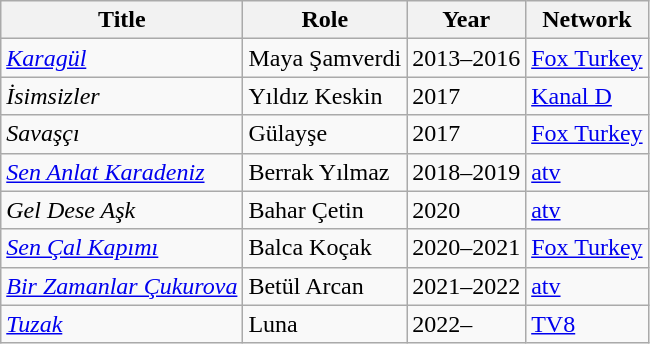<table class="wikitable">
<tr>
<th>Title</th>
<th>Role</th>
<th>Year</th>
<th>Network</th>
</tr>
<tr>
<td><em><a href='#'>Karagül</a></em></td>
<td>Maya Şamverdi</td>
<td>2013–2016</td>
<td><a href='#'>Fox Turkey</a></td>
</tr>
<tr>
<td><em>İsimsizler</em></td>
<td>Yıldız Keskin</td>
<td>2017</td>
<td><a href='#'>Kanal D</a></td>
</tr>
<tr>
<td><em>Savaşçı</em></td>
<td>Gülayşe</td>
<td>2017</td>
<td><a href='#'>Fox Turkey</a></td>
</tr>
<tr>
<td><em><a href='#'>Sen Anlat Karadeniz</a></em></td>
<td>Berrak Yılmaz</td>
<td>2018–2019</td>
<td><a href='#'>atv</a></td>
</tr>
<tr>
<td><em>Gel Dese Aşk</em></td>
<td>Bahar Çetin</td>
<td>2020</td>
<td><a href='#'>atv</a></td>
</tr>
<tr>
<td><em><a href='#'>Sen Çal Kapımı</a></em></td>
<td>Balca Koçak</td>
<td>2020–2021</td>
<td><a href='#'>Fox Turkey</a></td>
</tr>
<tr>
<td><em><a href='#'>Bir Zamanlar Çukurova</a></em></td>
<td>Betül Arcan</td>
<td>2021–2022</td>
<td><a href='#'>atv</a></td>
</tr>
<tr>
<td><em><a href='#'>Tuzak</a></em></td>
<td>Luna</td>
<td>2022–</td>
<td><a href='#'>TV8</a></td>
</tr>
</table>
